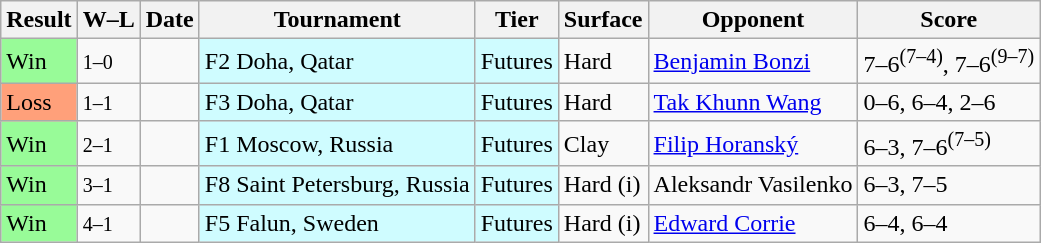<table class="sortable wikitable">
<tr>
<th>Result</th>
<th class="unsortable">W–L</th>
<th>Date</th>
<th>Tournament</th>
<th>Tier</th>
<th>Surface</th>
<th>Opponent</th>
<th class="unsortable">Score</th>
</tr>
<tr>
<td bgcolor=98fb98>Win</td>
<td><small>1–0</small></td>
<td></td>
<td style="background:#cffcff;">F2 Doha, Qatar</td>
<td style="background:#cffcff;">Futures</td>
<td>Hard</td>
<td> <a href='#'>Benjamin Bonzi</a></td>
<td>7–6<sup>(7–4)</sup>, 7–6<sup>(9–7)</sup></td>
</tr>
<tr>
<td bgcolor=ffa07a>Loss</td>
<td><small>1–1</small></td>
<td></td>
<td style="background:#cffcff;">F3 Doha, Qatar</td>
<td style="background:#cffcff;">Futures</td>
<td>Hard</td>
<td> <a href='#'>Tak Khunn Wang</a></td>
<td>0–6, 6–4, 2–6</td>
</tr>
<tr>
<td bgcolor=98fb98>Win</td>
<td><small>2–1</small></td>
<td></td>
<td style="background:#cffcff;">F1 Moscow, Russia</td>
<td style="background:#cffcff;">Futures</td>
<td>Clay</td>
<td> <a href='#'>Filip Horanský</a></td>
<td>6–3, 7–6<sup>(7–5)</sup></td>
</tr>
<tr>
<td bgcolor=98fb98>Win</td>
<td><small>3–1</small></td>
<td></td>
<td style="background:#cffcff;">F8 Saint Petersburg, Russia</td>
<td style="background:#cffcff;">Futures</td>
<td>Hard (i)</td>
<td> Aleksandr Vasilenko</td>
<td>6–3, 7–5</td>
</tr>
<tr>
<td bgcolor=98fb98>Win</td>
<td><small>4–1</small></td>
<td></td>
<td style="background:#cffcff;">F5 Falun, Sweden</td>
<td style="background:#cffcff;">Futures</td>
<td>Hard (i)</td>
<td> <a href='#'>Edward Corrie</a></td>
<td>6–4, 6–4</td>
</tr>
</table>
